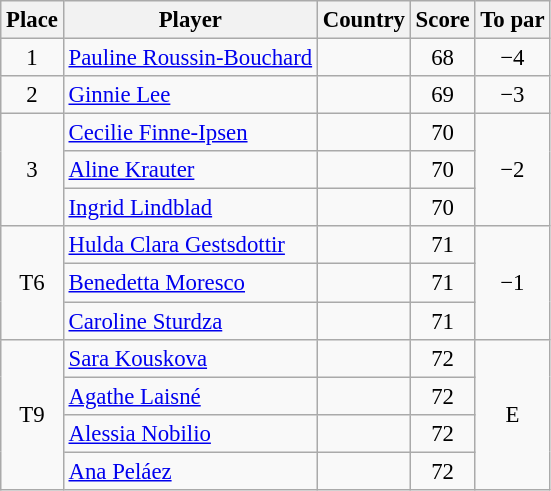<table class="wikitable" style="font-size:95%;">
<tr>
<th>Place</th>
<th>Player</th>
<th>Country</th>
<th>Score</th>
<th>To par</th>
</tr>
<tr>
<td align=center>1</td>
<td><a href='#'>Pauline Roussin-Bouchard</a></td>
<td></td>
<td align=center>68</td>
<td align=center>−4</td>
</tr>
<tr>
<td align="center">2</td>
<td><a href='#'>Ginnie Lee</a></td>
<td></td>
<td align=center>69</td>
<td align="center">−3</td>
</tr>
<tr>
<td rowspan="3" align="center">3</td>
<td><a href='#'>Cecilie Finne-Ipsen</a></td>
<td></td>
<td align="center">70</td>
<td rowspan="3" align="center">−2</td>
</tr>
<tr>
<td><a href='#'>Aline Krauter</a></td>
<td></td>
<td align="center">70</td>
</tr>
<tr>
<td><a href='#'>Ingrid Lindblad</a></td>
<td></td>
<td align="center">70</td>
</tr>
<tr>
<td rowspan="3" align="center">T6</td>
<td><a href='#'>Hulda Clara Gestsdottir</a></td>
<td></td>
<td align=center>71</td>
<td rowspan="3" align=center>−1</td>
</tr>
<tr>
<td><a href='#'>Benedetta Moresco</a></td>
<td></td>
<td align=center>71</td>
</tr>
<tr>
<td><a href='#'>Caroline Sturdza</a></td>
<td></td>
<td align=center>71</td>
</tr>
<tr>
<td rowspan="4" align="center">T9</td>
<td><a href='#'>Sara Kouskova</a></td>
<td></td>
<td align=center>72</td>
<td rowspan="4" align="center">E</td>
</tr>
<tr>
<td><a href='#'>Agathe Laisné</a></td>
<td></td>
<td align=center>72</td>
</tr>
<tr>
<td><a href='#'>Alessia Nobilio</a></td>
<td></td>
<td align=center>72</td>
</tr>
<tr>
<td><a href='#'>Ana Peláez</a></td>
<td></td>
<td align=center>72</td>
</tr>
</table>
